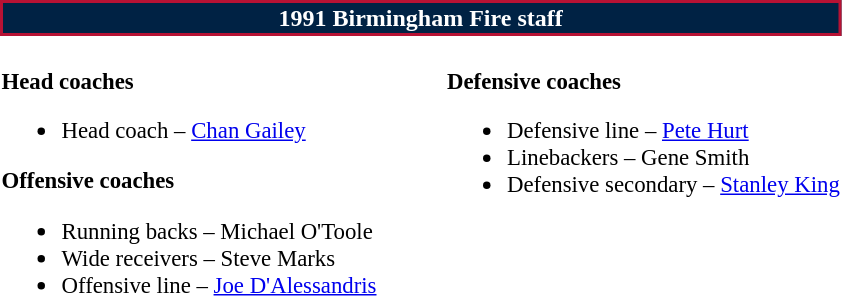<table class="toccolours" style="text-align: left;">
<tr>
<th colspan="7" style="background-color: #002244; color: #FFFFFF; border: 2px solid #B71234; text-align: center;">1991 Birmingham Fire staff</th>
</tr>
<tr>
<td style="font-size: 95%;" valign="top"><br><strong>Head coaches</strong><ul><li>Head coach – <a href='#'>Chan Gailey</a></li></ul><strong>Offensive coaches</strong><ul><li>Running backs – Michael O'Toole</li><li>Wide receivers – Steve Marks</li><li>Offensive line – <a href='#'>Joe D'Alessandris</a></li></ul></td>
<td width="35"> </td>
<td valign="top"></td>
<td style="font-size: 95%;" valign="top"><br><strong>Defensive coaches</strong><ul><li>Defensive line – <a href='#'>Pete Hurt</a></li><li>Linebackers – Gene Smith</li><li>Defensive secondary – <a href='#'>Stanley King</a></li></ul></td>
</tr>
</table>
